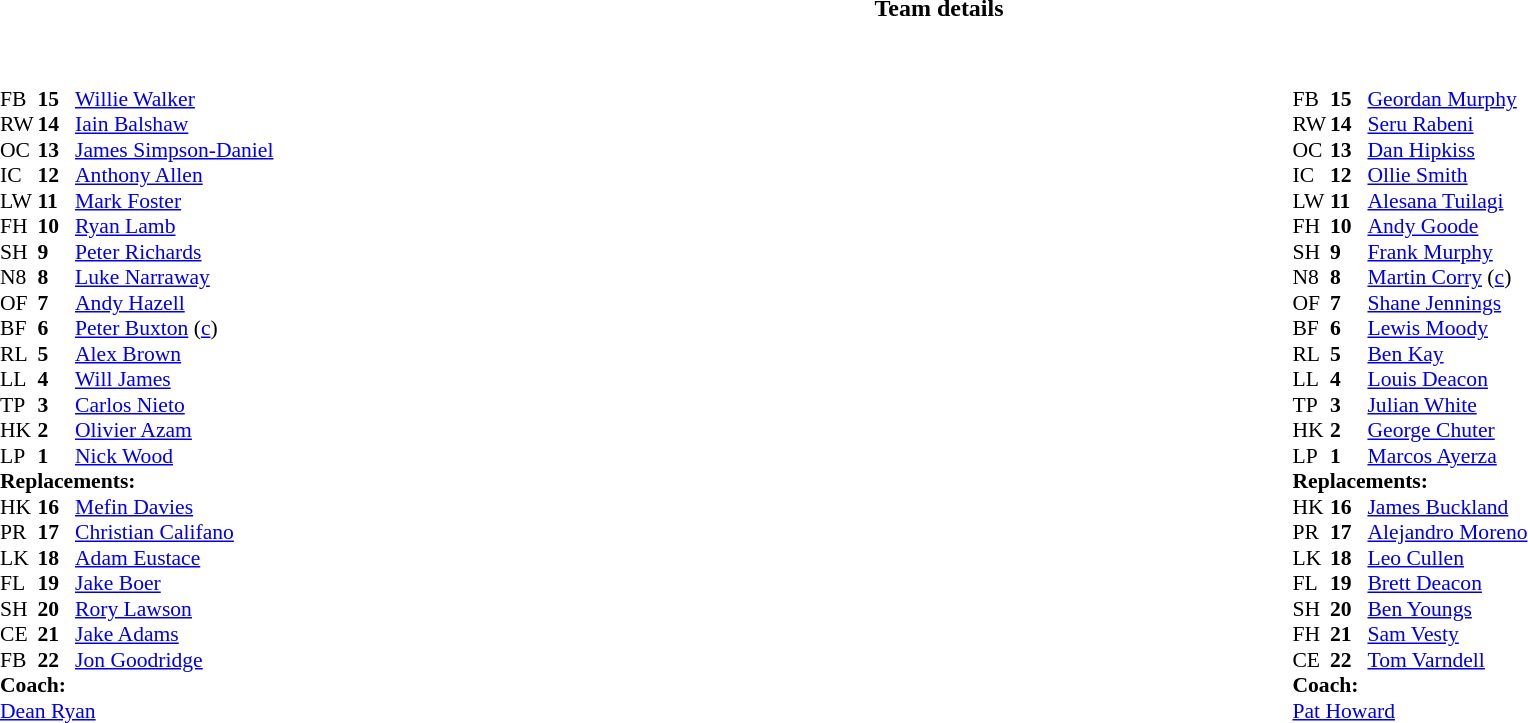<table border="0" width="100%" class="collapsible collapsed">
<tr>
<th>Team details</th>
</tr>
<tr>
<td><br><table width="100%">
<tr>
<td valign="top" width="50%"><br><table style="font-size: 90%" cellspacing="0" cellpadding="0">
<tr>
<th width="25"></th>
<th width="25"></th>
</tr>
<tr>
<td>FB</td>
<td><strong>15</strong></td>
<td> <a href='#'>Willie Walker</a></td>
</tr>
<tr>
<td>RW</td>
<td><strong>14</strong></td>
<td> <a href='#'>Iain Balshaw</a></td>
</tr>
<tr>
<td>OC</td>
<td><strong>13</strong></td>
<td> <a href='#'>James Simpson-Daniel</a></td>
</tr>
<tr>
<td>IC</td>
<td><strong>12</strong></td>
<td> <a href='#'>Anthony Allen</a></td>
</tr>
<tr>
<td>LW</td>
<td><strong>11</strong></td>
<td> <a href='#'>Mark Foster</a></td>
</tr>
<tr>
<td>FH</td>
<td><strong>10</strong></td>
<td> <a href='#'>Ryan Lamb</a></td>
</tr>
<tr>
<td>SH</td>
<td><strong>9</strong></td>
<td> <a href='#'>Peter Richards</a></td>
<td></td>
</tr>
<tr>
<td>N8</td>
<td><strong>8</strong></td>
<td> <a href='#'>Luke Narraway</a></td>
</tr>
<tr>
<td>OF</td>
<td><strong>7</strong></td>
<td> <a href='#'>Andy Hazell</a></td>
</tr>
<tr>
<td>BF</td>
<td><strong>6</strong></td>
<td> <a href='#'>Peter Buxton</a> (<a href='#'>c</a>)</td>
<td></td>
</tr>
<tr>
<td>RL</td>
<td><strong>5</strong></td>
<td> <a href='#'>Alex Brown</a></td>
</tr>
<tr>
<td>LL</td>
<td><strong>4</strong></td>
<td> <a href='#'>Will James</a></td>
<td></td>
</tr>
<tr>
<td>TP</td>
<td><strong>3</strong></td>
<td> <a href='#'>Carlos Nieto</a></td>
</tr>
<tr>
<td>HK</td>
<td><strong>2</strong></td>
<td> <a href='#'>Olivier Azam</a></td>
<td></td>
</tr>
<tr>
<td>LP</td>
<td><strong>1</strong></td>
<td> <a href='#'>Nick Wood</a></td>
<td></td>
</tr>
<tr>
<td colspan=3><strong>Replacements:</strong></td>
</tr>
<tr>
<td>HK</td>
<td><strong>16</strong></td>
<td> <a href='#'>Mefin Davies</a></td>
<td></td>
</tr>
<tr>
<td>PR</td>
<td><strong>17</strong></td>
<td> <a href='#'>Christian Califano</a></td>
<td></td>
</tr>
<tr>
<td>LK</td>
<td><strong>18</strong></td>
<td> <a href='#'>Adam Eustace</a></td>
<td></td>
</tr>
<tr>
<td>FL</td>
<td><strong>19</strong></td>
<td> <a href='#'>Jake Boer</a></td>
<td></td>
</tr>
<tr>
<td>SH</td>
<td><strong>20</strong></td>
<td> <a href='#'>Rory Lawson</a></td>
<td></td>
</tr>
<tr>
<td>CE</td>
<td><strong>21</strong></td>
<td> <a href='#'>Jake Adams</a></td>
</tr>
<tr>
<td>FB</td>
<td><strong>22</strong></td>
<td> <a href='#'>Jon Goodridge</a></td>
</tr>
<tr>
<td colspan=3><strong>Coach:</strong></td>
</tr>
<tr>
<td colspan="4"> <a href='#'>Dean Ryan</a></td>
</tr>
</table>
</td>
<td valign="top" width="50%"><br><table style="font-size: 90%" cellspacing="0" cellpadding="0" align="center">
<tr>
<th width="25"></th>
<th width="25"></th>
</tr>
<tr>
<td>FB</td>
<td><strong>15</strong></td>
<td> <a href='#'>Geordan Murphy</a></td>
</tr>
<tr>
<td>RW</td>
<td><strong>14</strong></td>
<td> <a href='#'>Seru Rabeni</a></td>
<td></td>
</tr>
<tr>
<td>OC</td>
<td><strong>13</strong></td>
<td> <a href='#'>Dan Hipkiss</a></td>
</tr>
<tr>
<td>IC</td>
<td><strong>12</strong></td>
<td> <a href='#'>Ollie Smith</a></td>
<td></td>
</tr>
<tr>
<td>LW</td>
<td><strong>11</strong></td>
<td> <a href='#'>Alesana Tuilagi</a></td>
</tr>
<tr>
<td>FH</td>
<td><strong>10</strong></td>
<td> <a href='#'>Andy Goode</a></td>
</tr>
<tr>
<td>SH</td>
<td><strong>9</strong></td>
<td> <a href='#'>Frank Murphy</a></td>
<td></td>
</tr>
<tr>
<td>N8</td>
<td><strong>8</strong></td>
<td> <a href='#'>Martin Corry</a> (<a href='#'>c</a>)</td>
</tr>
<tr>
<td>OF</td>
<td><strong>7</strong></td>
<td> <a href='#'>Shane Jennings</a></td>
<td></td>
</tr>
<tr>
<td>BF</td>
<td><strong>6</strong></td>
<td> <a href='#'>Lewis Moody</a></td>
</tr>
<tr>
<td>RL</td>
<td><strong>5</strong></td>
<td> <a href='#'>Ben Kay</a></td>
</tr>
<tr>
<td>LL</td>
<td><strong>4</strong></td>
<td> <a href='#'>Louis Deacon</a></td>
<td></td>
</tr>
<tr>
<td>TP</td>
<td><strong>3</strong></td>
<td> <a href='#'>Julian White</a></td>
<td></td>
</tr>
<tr>
<td>HK</td>
<td><strong>2</strong></td>
<td> <a href='#'>George Chuter</a></td>
<td></td>
</tr>
<tr>
<td>LP</td>
<td><strong>1</strong></td>
<td> <a href='#'>Marcos Ayerza</a></td>
</tr>
<tr>
<td colspan=3><strong>Replacements:</strong></td>
</tr>
<tr>
<td>HK</td>
<td><strong>16</strong></td>
<td> <a href='#'>James Buckland</a></td>
<td></td>
</tr>
<tr>
<td>PR</td>
<td><strong>17</strong></td>
<td> <a href='#'>Alejandro Moreno</a></td>
<td></td>
</tr>
<tr>
<td>LK</td>
<td><strong>18</strong></td>
<td> <a href='#'>Leo Cullen</a></td>
<td></td>
</tr>
<tr>
<td>FL</td>
<td><strong>19</strong></td>
<td> <a href='#'>Brett Deacon</a></td>
<td></td>
</tr>
<tr>
<td>SH</td>
<td><strong>20</strong></td>
<td> <a href='#'>Ben Youngs</a></td>
<td></td>
</tr>
<tr>
<td>FH</td>
<td><strong>21</strong></td>
<td> <a href='#'>Sam Vesty</a></td>
<td></td>
</tr>
<tr>
<td>CE</td>
<td><strong>22</strong></td>
<td> <a href='#'>Tom Varndell</a></td>
<td></td>
</tr>
<tr>
<td colspan=3><strong>Coach:</strong></td>
</tr>
<tr>
<td colspan="4"> <a href='#'>Pat Howard</a></td>
</tr>
</table>
</td>
</tr>
</table>
</td>
</tr>
</table>
